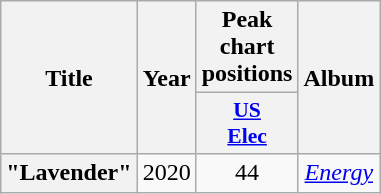<table class="wikitable plainrowheaders" style="text-align:center;">
<tr>
<th scope="col" rowspan="2">Title</th>
<th scope="col" rowspan="2">Year</th>
<th scope="col" colspan="1">Peak chart positions</th>
<th scope="col" rowspan="2">Album</th>
</tr>
<tr>
<th scope="col" style="width:2.5em;font-size:90%;"><a href='#'>US<br>Elec</a><br></th>
</tr>
<tr>
<th scope="row">"Lavender"<br></th>
<td>2020</td>
<td>44</td>
<td><em><a href='#'>Energy</a></em></td>
</tr>
</table>
